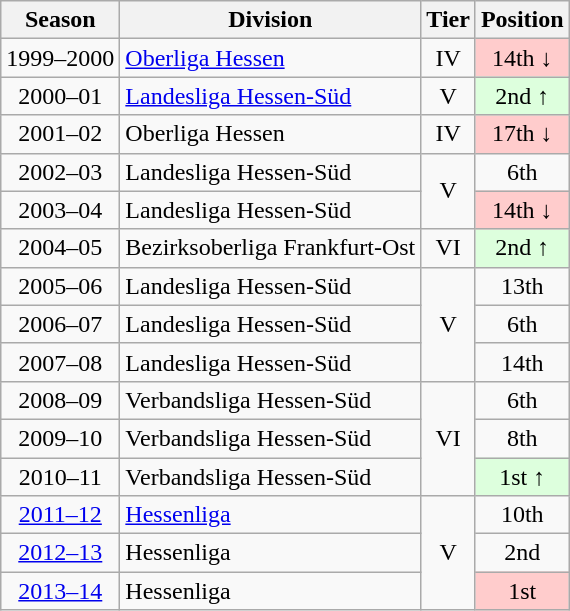<table class="wikitable">
<tr>
<th>Season</th>
<th>Division</th>
<th>Tier</th>
<th>Position</th>
</tr>
<tr align="center">
<td>1999–2000</td>
<td align="left"><a href='#'>Oberliga Hessen</a></td>
<td>IV</td>
<td style="background:#ffcccc">14th ↓</td>
</tr>
<tr align="center">
<td>2000–01</td>
<td align="left"><a href='#'>Landesliga Hessen-Süd</a></td>
<td>V</td>
<td style="background:#ddffdd">2nd ↑</td>
</tr>
<tr align="center">
<td>2001–02</td>
<td align="left">Oberliga Hessen</td>
<td>IV</td>
<td style="background:#ffcccc">17th ↓</td>
</tr>
<tr align="center">
<td>2002–03</td>
<td align="left">Landesliga Hessen-Süd</td>
<td rowspan=2>V</td>
<td>6th</td>
</tr>
<tr align="center">
<td>2003–04</td>
<td align="left">Landesliga Hessen-Süd</td>
<td style="background:#ffcccc">14th ↓</td>
</tr>
<tr align="center">
<td>2004–05</td>
<td align="left">Bezirksoberliga Frankfurt-Ost</td>
<td>VI</td>
<td style="background:#ddffdd">2nd ↑</td>
</tr>
<tr align="center">
<td>2005–06</td>
<td align="left">Landesliga Hessen-Süd</td>
<td rowspan=3>V</td>
<td>13th</td>
</tr>
<tr align="center">
<td>2006–07</td>
<td align="left">Landesliga Hessen-Süd</td>
<td>6th</td>
</tr>
<tr align="center">
<td>2007–08</td>
<td align="left">Landesliga Hessen-Süd</td>
<td>14th</td>
</tr>
<tr align="center">
<td>2008–09</td>
<td align="left">Verbandsliga Hessen-Süd</td>
<td rowspan=3>VI</td>
<td>6th</td>
</tr>
<tr align="center">
<td>2009–10</td>
<td align="left">Verbandsliga Hessen-Süd</td>
<td>8th</td>
</tr>
<tr align="center">
<td>2010–11</td>
<td align="left">Verbandsliga Hessen-Süd</td>
<td style="background:#ddffdd">1st ↑</td>
</tr>
<tr align="center">
<td><a href='#'>2011–12</a></td>
<td align="left"><a href='#'>Hessenliga</a></td>
<td rowspan=3>V</td>
<td>10th</td>
</tr>
<tr align="center">
<td><a href='#'>2012–13</a></td>
<td align="left">Hessenliga</td>
<td>2nd</td>
</tr>
<tr align="center">
<td><a href='#'>2013–14</a></td>
<td align="left">Hessenliga</td>
<td style="background:#ffcccc">1st</td>
</tr>
</table>
